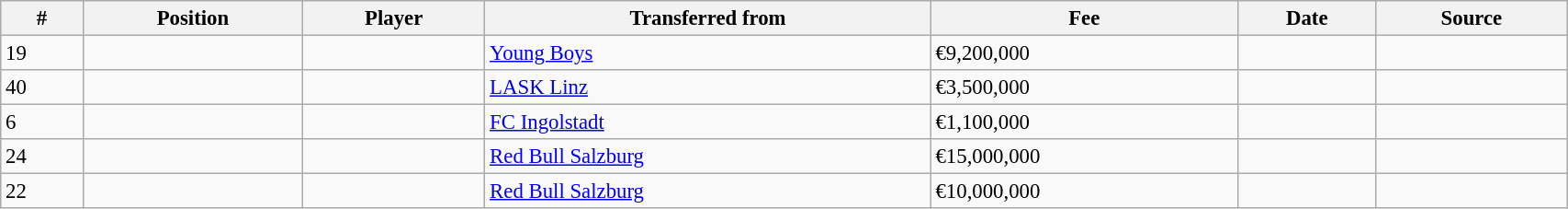<table class="wikitable sortable" style="width:90%; text-align:center; font-size:95%; text-align:left;">
<tr>
<th>#</th>
<th>Position</th>
<th>Player</th>
<th>Transferred from</th>
<th>Fee</th>
<th>Date</th>
<th>Source</th>
</tr>
<tr>
<td>19</td>
<td></td>
<td></td>
<td> <a href='#'>Young Boys</a></td>
<td>€9,200,000</td>
<td></td>
<td></td>
</tr>
<tr>
<td>40</td>
<td></td>
<td></td>
<td> <a href='#'>LASK Linz</a></td>
<td>€3,500,000</td>
<td></td>
<td></td>
</tr>
<tr>
<td>6</td>
<td></td>
<td></td>
<td> <a href='#'>FC Ingolstadt</a></td>
<td>€1,100,000</td>
<td></td>
<td></td>
</tr>
<tr>
<td>24</td>
<td></td>
<td></td>
<td> <a href='#'>Red Bull Salzburg</a></td>
<td>€15,000,000</td>
<td></td>
<td></td>
</tr>
<tr>
<td>22</td>
<td></td>
<td></td>
<td> <a href='#'>Red Bull Salzburg</a></td>
<td>€10,000,000</td>
<td></td>
<td></td>
</tr>
</table>
